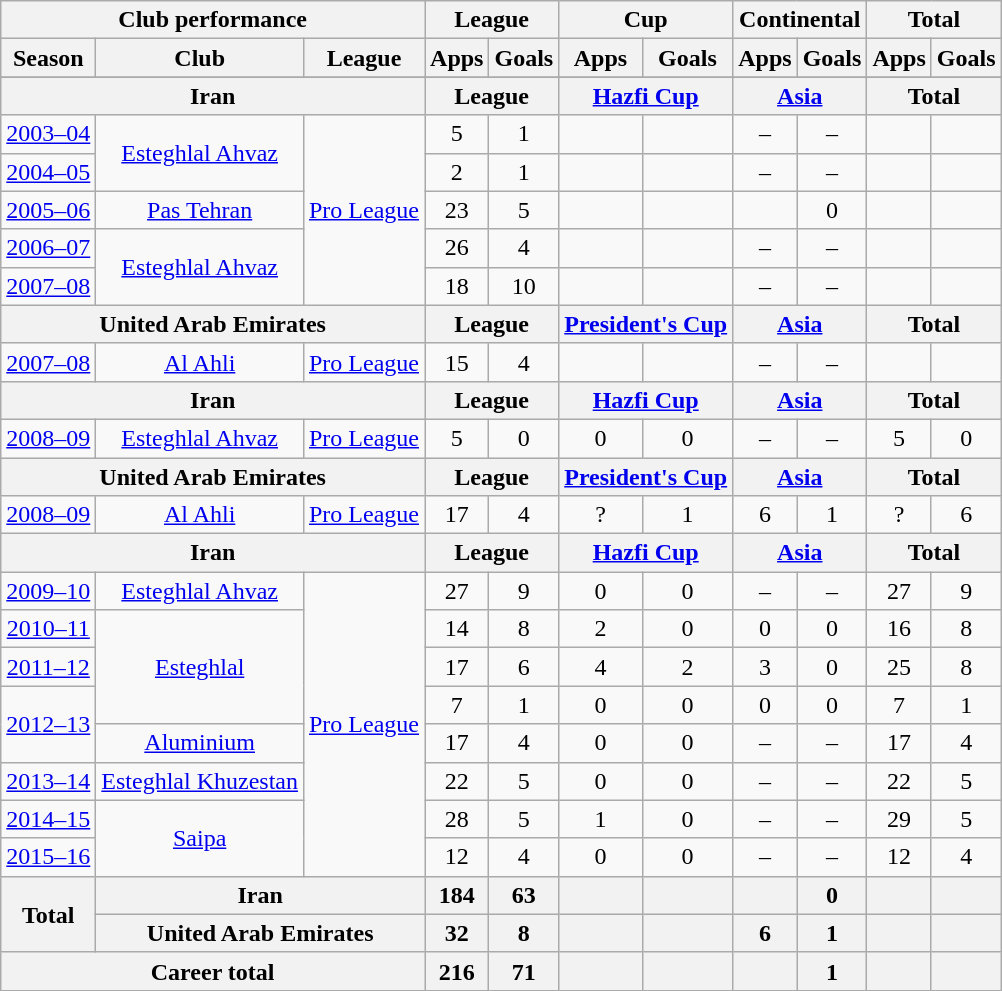<table class="wikitable" style="text-align:center">
<tr>
<th colspan=3>Club performance</th>
<th colspan=2>League</th>
<th colspan=2>Cup</th>
<th colspan=2>Continental</th>
<th colspan=2>Total</th>
</tr>
<tr>
<th>Season</th>
<th>Club</th>
<th>League</th>
<th>Apps</th>
<th>Goals</th>
<th>Apps</th>
<th>Goals</th>
<th>Apps</th>
<th>Goals</th>
<th>Apps</th>
<th>Goals</th>
</tr>
<tr>
</tr>
<tr>
<th colspan=3>Iran</th>
<th colspan=2>League</th>
<th colspan=2><a href='#'>Hazfi Cup</a></th>
<th colspan=2><a href='#'>Asia</a></th>
<th colspan=2>Total</th>
</tr>
<tr>
<td><a href='#'>2003–04</a></td>
<td rowspan="2"><a href='#'>Esteghlal Ahvaz</a></td>
<td rowspan="5"><a href='#'>Pro League</a></td>
<td>5</td>
<td>1</td>
<td></td>
<td></td>
<td>–</td>
<td>–</td>
<td></td>
<td></td>
</tr>
<tr>
<td><a href='#'>2004–05</a></td>
<td>2</td>
<td>1</td>
<td></td>
<td></td>
<td>–</td>
<td>–</td>
<td></td>
<td></td>
</tr>
<tr>
<td><a href='#'>2005–06</a></td>
<td rowspan="1"><a href='#'>Pas Tehran</a></td>
<td>23</td>
<td>5</td>
<td></td>
<td></td>
<td></td>
<td>0</td>
<td></td>
<td></td>
</tr>
<tr>
<td><a href='#'>2006–07</a></td>
<td rowspan="2"><a href='#'>Esteghlal Ahvaz</a></td>
<td>26</td>
<td>4</td>
<td></td>
<td></td>
<td>–</td>
<td>–</td>
<td></td>
<td></td>
</tr>
<tr>
<td><a href='#'>2007–08</a></td>
<td>18</td>
<td>10</td>
<td></td>
<td></td>
<td>–</td>
<td>–</td>
<td></td>
<td></td>
</tr>
<tr>
<th colspan=3>United Arab Emirates</th>
<th colspan=2>League</th>
<th colspan=2><a href='#'>President's Cup</a></th>
<th colspan=2><a href='#'>Asia</a></th>
<th colspan=2>Total</th>
</tr>
<tr>
<td><a href='#'>2007–08</a></td>
<td><a href='#'>Al Ahli</a></td>
<td><a href='#'>Pro League</a></td>
<td>15</td>
<td>4</td>
<td></td>
<td></td>
<td>–</td>
<td>–</td>
<td></td>
<td></td>
</tr>
<tr>
<th colspan=3>Iran</th>
<th colspan=2>League</th>
<th colspan=2><a href='#'>Hazfi Cup</a></th>
<th colspan=2><a href='#'>Asia</a></th>
<th colspan=2>Total</th>
</tr>
<tr>
<td><a href='#'>2008–09</a></td>
<td><a href='#'>Esteghlal Ahvaz</a></td>
<td><a href='#'>Pro League</a></td>
<td>5</td>
<td>0</td>
<td>0</td>
<td>0</td>
<td>–</td>
<td>–</td>
<td>5</td>
<td>0</td>
</tr>
<tr>
<th colspan=3>United Arab Emirates</th>
<th colspan=2>League</th>
<th colspan=2><a href='#'>President's Cup</a></th>
<th colspan=2><a href='#'>Asia</a></th>
<th colspan=2>Total</th>
</tr>
<tr>
<td><a href='#'>2008–09</a></td>
<td><a href='#'>Al Ahli</a></td>
<td><a href='#'>Pro League</a></td>
<td>17</td>
<td>4</td>
<td>?</td>
<td>1</td>
<td>6</td>
<td>1</td>
<td>?</td>
<td>6</td>
</tr>
<tr>
<th colspan=3>Iran</th>
<th colspan=2>League</th>
<th colspan=2><a href='#'>Hazfi Cup</a></th>
<th colspan=2><a href='#'>Asia</a></th>
<th colspan=2>Total</th>
</tr>
<tr>
<td><a href='#'>2009–10</a></td>
<td rowspan="1"><a href='#'>Esteghlal Ahvaz</a></td>
<td rowspan="8"><a href='#'>Pro League</a></td>
<td>27</td>
<td>9</td>
<td>0</td>
<td>0</td>
<td>–</td>
<td>–</td>
<td>27</td>
<td>9</td>
</tr>
<tr>
<td><a href='#'>2010–11</a></td>
<td rowspan="3"><a href='#'>Esteghlal</a></td>
<td>14</td>
<td>8</td>
<td>2</td>
<td>0</td>
<td>0</td>
<td>0</td>
<td>16</td>
<td>8</td>
</tr>
<tr>
<td><a href='#'>2011–12</a></td>
<td>17</td>
<td>6</td>
<td>4</td>
<td>2</td>
<td>3</td>
<td>0</td>
<td>25</td>
<td>8</td>
</tr>
<tr>
<td rowspan="2"><a href='#'>2012–13</a></td>
<td>7</td>
<td>1</td>
<td>0</td>
<td>0</td>
<td>0</td>
<td>0</td>
<td>7</td>
<td>1</td>
</tr>
<tr>
<td><a href='#'>Aluminium</a></td>
<td>17</td>
<td>4</td>
<td>0</td>
<td>0</td>
<td>–</td>
<td>–</td>
<td>17</td>
<td>4</td>
</tr>
<tr>
<td><a href='#'>2013–14</a></td>
<td><a href='#'>Esteghlal Khuzestan</a></td>
<td>22</td>
<td>5</td>
<td>0</td>
<td>0</td>
<td>–</td>
<td>–</td>
<td>22</td>
<td>5</td>
</tr>
<tr>
<td><a href='#'>2014–15</a></td>
<td rowspan="2"><a href='#'>Saipa</a></td>
<td>28</td>
<td>5</td>
<td>1</td>
<td>0</td>
<td>–</td>
<td>–</td>
<td>29</td>
<td>5</td>
</tr>
<tr>
<td><a href='#'>2015–16</a></td>
<td>12</td>
<td>4</td>
<td>0</td>
<td>0</td>
<td>–</td>
<td>–</td>
<td>12</td>
<td>4</td>
</tr>
<tr>
<th rowspan=2>Total</th>
<th colspan=2>Iran</th>
<th>184</th>
<th>63</th>
<th></th>
<th></th>
<th></th>
<th>0</th>
<th></th>
<th></th>
</tr>
<tr>
<th colspan=2>United Arab Emirates</th>
<th>32</th>
<th>8</th>
<th></th>
<th></th>
<th>6</th>
<th>1</th>
<th></th>
<th></th>
</tr>
<tr>
<th colspan=3>Career total</th>
<th>216</th>
<th>71</th>
<th></th>
<th></th>
<th></th>
<th>1</th>
<th></th>
<th></th>
</tr>
</table>
